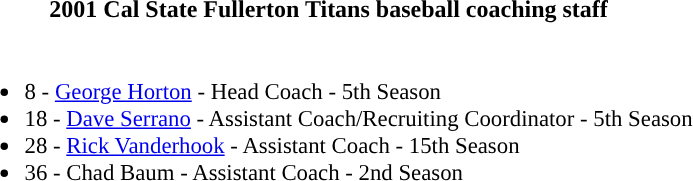<table class="toccolours">
<tr>
<th colspan=9>2001 Cal State Fullerton Titans baseball coaching staff</th>
</tr>
<tr>
<td style="text-align: left; font-size: 95%;" valign="top"><br><ul><li>8 - <a href='#'>George Horton</a> - Head Coach - 5th Season</li><li>18 - <a href='#'>Dave Serrano</a> - Assistant Coach/Recruiting Coordinator - 5th Season</li><li>28 - <a href='#'>Rick Vanderhook</a> - Assistant Coach - 15th Season</li><li>36 - Chad Baum - Assistant Coach - 2nd Season</li></ul></td>
</tr>
</table>
